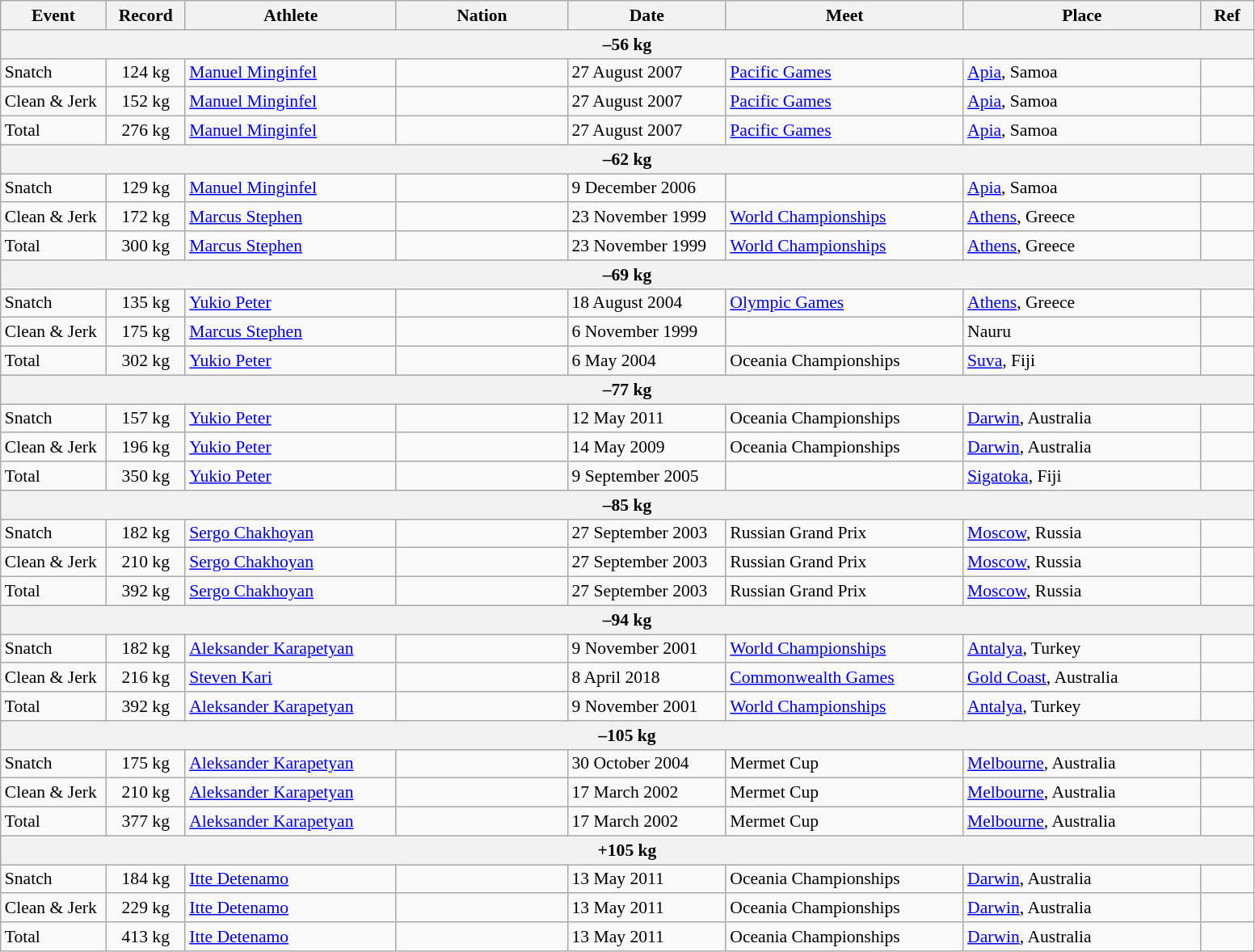<table class="wikitable" style="font-size:90%;">
<tr>
<th width=8%>Event</th>
<th width=6%>Record</th>
<th width=16%>Athlete</th>
<th width=13%>Nation</th>
<th width=12%>Date</th>
<th width=18%>Meet</th>
<th width=18%>Place</th>
<th width=4%>Ref</th>
</tr>
<tr bgcolor="#DDDDDD">
<th colspan="8">–56 kg</th>
</tr>
<tr>
<td>Snatch</td>
<td align=center>124 kg</td>
<td><a href='#'>Manuel Minginfel</a></td>
<td></td>
<td>27 August 2007</td>
<td><a href='#'>Pacific Games</a></td>
<td><a href='#'>Apia</a>, Samoa</td>
<td></td>
</tr>
<tr>
<td>Clean & Jerk</td>
<td align=center>152 kg</td>
<td><a href='#'>Manuel Minginfel</a></td>
<td></td>
<td>27 August 2007</td>
<td><a href='#'>Pacific Games</a></td>
<td><a href='#'>Apia</a>, Samoa</td>
<td></td>
</tr>
<tr>
<td>Total</td>
<td align=center>276 kg</td>
<td><a href='#'>Manuel Minginfel</a></td>
<td></td>
<td>27 August 2007</td>
<td><a href='#'>Pacific Games</a></td>
<td><a href='#'>Apia</a>, Samoa</td>
<td></td>
</tr>
<tr bgcolor="#DDDDDD">
<th colspan="8">–62 kg</th>
</tr>
<tr>
<td>Snatch</td>
<td align=center>129 kg</td>
<td><a href='#'>Manuel Minginfel</a></td>
<td></td>
<td>9 December 2006</td>
<td></td>
<td><a href='#'>Apia</a>, Samoa</td>
<td></td>
</tr>
<tr>
<td>Clean & Jerk</td>
<td align=center>172 kg</td>
<td><a href='#'>Marcus Stephen</a></td>
<td></td>
<td>23 November 1999</td>
<td><a href='#'>World Championships</a></td>
<td><a href='#'>Athens</a>, Greece</td>
<td></td>
</tr>
<tr>
<td>Total</td>
<td align=center>300 kg</td>
<td><a href='#'>Marcus Stephen</a></td>
<td></td>
<td>23 November 1999</td>
<td><a href='#'>World Championships</a></td>
<td><a href='#'>Athens</a>, Greece</td>
<td></td>
</tr>
<tr bgcolor="#DDDDDD">
<th colspan="8">–69 kg</th>
</tr>
<tr>
<td>Snatch</td>
<td align=center>135 kg</td>
<td><a href='#'>Yukio Peter</a></td>
<td></td>
<td>18 August 2004</td>
<td><a href='#'>Olympic Games</a></td>
<td><a href='#'>Athens</a>, Greece</td>
<td></td>
</tr>
<tr>
<td>Clean & Jerk</td>
<td align=center>175 kg</td>
<td><a href='#'>Marcus Stephen</a></td>
<td></td>
<td>6 November 1999</td>
<td></td>
<td>Nauru</td>
<td></td>
</tr>
<tr>
<td>Total</td>
<td align=center>302 kg</td>
<td><a href='#'>Yukio Peter</a></td>
<td></td>
<td>6 May 2004</td>
<td>Oceania Championships</td>
<td><a href='#'>Suva</a>, Fiji</td>
<td></td>
</tr>
<tr bgcolor="#DDDDDD">
<th colspan="8">–77 kg</th>
</tr>
<tr>
<td>Snatch</td>
<td align=center>157 kg</td>
<td><a href='#'>Yukio Peter</a></td>
<td></td>
<td>12 May 2011</td>
<td>Oceania Championships</td>
<td><a href='#'>Darwin</a>, Australia</td>
<td></td>
</tr>
<tr>
<td>Clean & Jerk</td>
<td align=center>196 kg</td>
<td><a href='#'>Yukio Peter</a></td>
<td></td>
<td>14 May 2009</td>
<td>Oceania Championships</td>
<td><a href='#'>Darwin</a>, Australia</td>
<td></td>
</tr>
<tr>
<td>Total</td>
<td align=center>350 kg</td>
<td><a href='#'>Yukio Peter</a></td>
<td></td>
<td>9 September 2005</td>
<td></td>
<td><a href='#'>Sigatoka</a>, Fiji</td>
<td></td>
</tr>
<tr bgcolor="#DDDDDD">
<th colspan="8">–85 kg</th>
</tr>
<tr>
<td>Snatch</td>
<td align=center>182 kg</td>
<td><a href='#'>Sergo Chakhoyan</a></td>
<td></td>
<td>27 September 2003</td>
<td>Russian Grand Prix</td>
<td><a href='#'>Moscow</a>, Russia</td>
<td></td>
</tr>
<tr>
<td>Clean & Jerk</td>
<td align=center>210 kg</td>
<td><a href='#'>Sergo Chakhoyan</a></td>
<td></td>
<td>27 September 2003</td>
<td>Russian Grand Prix</td>
<td><a href='#'>Moscow</a>, Russia</td>
<td></td>
</tr>
<tr>
<td>Total</td>
<td align=center>392 kg</td>
<td><a href='#'>Sergo Chakhoyan</a></td>
<td></td>
<td>27 September 2003</td>
<td>Russian Grand Prix</td>
<td><a href='#'>Moscow</a>, Russia</td>
<td></td>
</tr>
<tr bgcolor="#DDDDDD">
<th colspan="8">–94 kg</th>
</tr>
<tr>
<td>Snatch</td>
<td align=center>182 kg</td>
<td><a href='#'>Aleksander Karapetyan</a></td>
<td></td>
<td>9 November 2001</td>
<td><a href='#'>World Championships</a></td>
<td><a href='#'>Antalya</a>, Turkey</td>
<td></td>
</tr>
<tr>
<td>Clean & Jerk</td>
<td align=center>216 kg</td>
<td><a href='#'>Steven Kari</a></td>
<td></td>
<td>8 April 2018</td>
<td><a href='#'>Commonwealth Games</a></td>
<td><a href='#'>Gold Coast</a>, Australia</td>
<td></td>
</tr>
<tr>
<td>Total</td>
<td align=center>392 kg</td>
<td><a href='#'>Aleksander Karapetyan</a></td>
<td></td>
<td>9 November 2001</td>
<td><a href='#'>World Championships</a></td>
<td><a href='#'>Antalya</a>, Turkey</td>
<td></td>
</tr>
<tr bgcolor="#DDDDDD">
<th colspan="8">–105 kg</th>
</tr>
<tr>
<td>Snatch</td>
<td align=center>175 kg</td>
<td><a href='#'>Aleksander Karapetyan</a></td>
<td></td>
<td>30 October 2004</td>
<td>Mermet Cup</td>
<td><a href='#'>Melbourne</a>, Australia</td>
<td></td>
</tr>
<tr>
<td>Clean & Jerk</td>
<td align=center>210 kg</td>
<td><a href='#'>Aleksander Karapetyan</a></td>
<td></td>
<td>17 March 2002</td>
<td>Mermet Cup</td>
<td><a href='#'>Melbourne</a>, Australia</td>
<td></td>
</tr>
<tr>
<td>Total</td>
<td align=center>377 kg</td>
<td><a href='#'>Aleksander Karapetyan</a></td>
<td></td>
<td>17 March 2002</td>
<td>Mermet Cup</td>
<td><a href='#'>Melbourne</a>, Australia</td>
<td></td>
</tr>
<tr bgcolor="#DDDDDD">
<th colspan="8">+105 kg</th>
</tr>
<tr>
<td>Snatch</td>
<td align=center>184 kg</td>
<td><a href='#'>Itte Detenamo</a></td>
<td></td>
<td>13 May 2011</td>
<td>Oceania Championships</td>
<td><a href='#'>Darwin</a>, Australia</td>
<td></td>
</tr>
<tr>
<td>Clean & Jerk</td>
<td align=center>229 kg</td>
<td><a href='#'>Itte Detenamo</a></td>
<td></td>
<td>13 May 2011</td>
<td>Oceania Championships</td>
<td><a href='#'>Darwin</a>, Australia</td>
<td></td>
</tr>
<tr>
<td>Total</td>
<td align=center>413 kg</td>
<td><a href='#'>Itte Detenamo</a></td>
<td></td>
<td>13 May 2011</td>
<td>Oceania Championships</td>
<td><a href='#'>Darwin</a>, Australia</td>
<td></td>
</tr>
</table>
